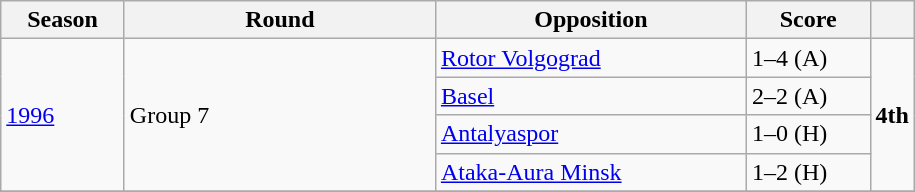<table class="wikitable">
<tr>
<th width=75>Season</th>
<th width=200>Round</th>
<th width=200>Opposition</th>
<th width=75>Score</th>
<th></th>
</tr>
<tr>
<td rowspan="4"><a href='#'>1996</a></td>
<td rowspan="4">Group 7</td>
<td> <a href='#'>Rotor Volgograd</a></td>
<td>1–4 (A)</td>
<td rowspan="4"><strong>4th</strong></td>
</tr>
<tr>
<td> <a href='#'>Basel</a></td>
<td>2–2 (A)</td>
</tr>
<tr>
<td> <a href='#'>Antalyaspor</a></td>
<td>1–0 (H)</td>
</tr>
<tr>
<td> <a href='#'>Ataka-Aura Minsk</a></td>
<td>1–2 (H)</td>
</tr>
<tr>
</tr>
</table>
